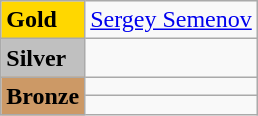<table class="wikitable">
<tr>
<td bgcolor="gold"><strong>Gold</strong></td>
<td> <a href='#'>Sergey Semenov</a> </td>
</tr>
<tr>
<td bgcolor="silver"><strong>Silver</strong></td>
<td></td>
</tr>
<tr>
<td rowspan="2" bgcolor="#cc9966"><strong>Bronze</strong></td>
<td></td>
</tr>
<tr>
<td></td>
</tr>
</table>
